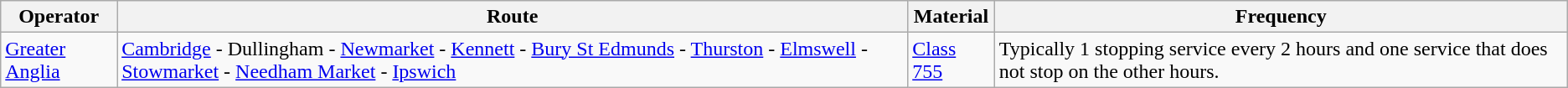<table class="wikitable vatop">
<tr>
<th>Operator</th>
<th>Route</th>
<th>Material</th>
<th>Frequency</th>
</tr>
<tr>
<td><a href='#'>Greater Anglia</a></td>
<td><a href='#'>Cambridge</a> - Dullingham - <a href='#'>Newmarket</a> - <a href='#'>Kennett</a> - <a href='#'>Bury St Edmunds</a> - <a href='#'>Thurston</a> - <a href='#'>Elmswell</a> - <a href='#'>Stowmarket</a> - <a href='#'>Needham Market</a> - <a href='#'>Ipswich</a></td>
<td><a href='#'>Class 755</a></td>
<td>Typically 1 stopping service every 2 hours and one service that does not stop on the other hours.</td>
</tr>
</table>
